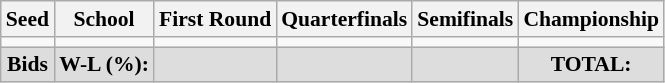<table class="sortable wikitable" style="white-space:nowrap; font-size:90%;">
<tr>
<th>Seed</th>
<th>School</th>
<th>First Round</th>
<th>Quarterfinals</th>
<th>Semifinals</th>
<th>Championship</th>
</tr>
<tr>
<td></td>
<td></td>
<td></td>
<td></td>
<td></td>
<td></td>
</tr>
<tr class="sortbottom" style="text-align:center; background:#ddd;">
<td><strong>Bids</strong></td>
<td><strong>W-L (%):</strong></td>
<td></td>
<td></td>
<td></td>
<td><strong>TOTAL:</strong> </td>
</tr>
</table>
